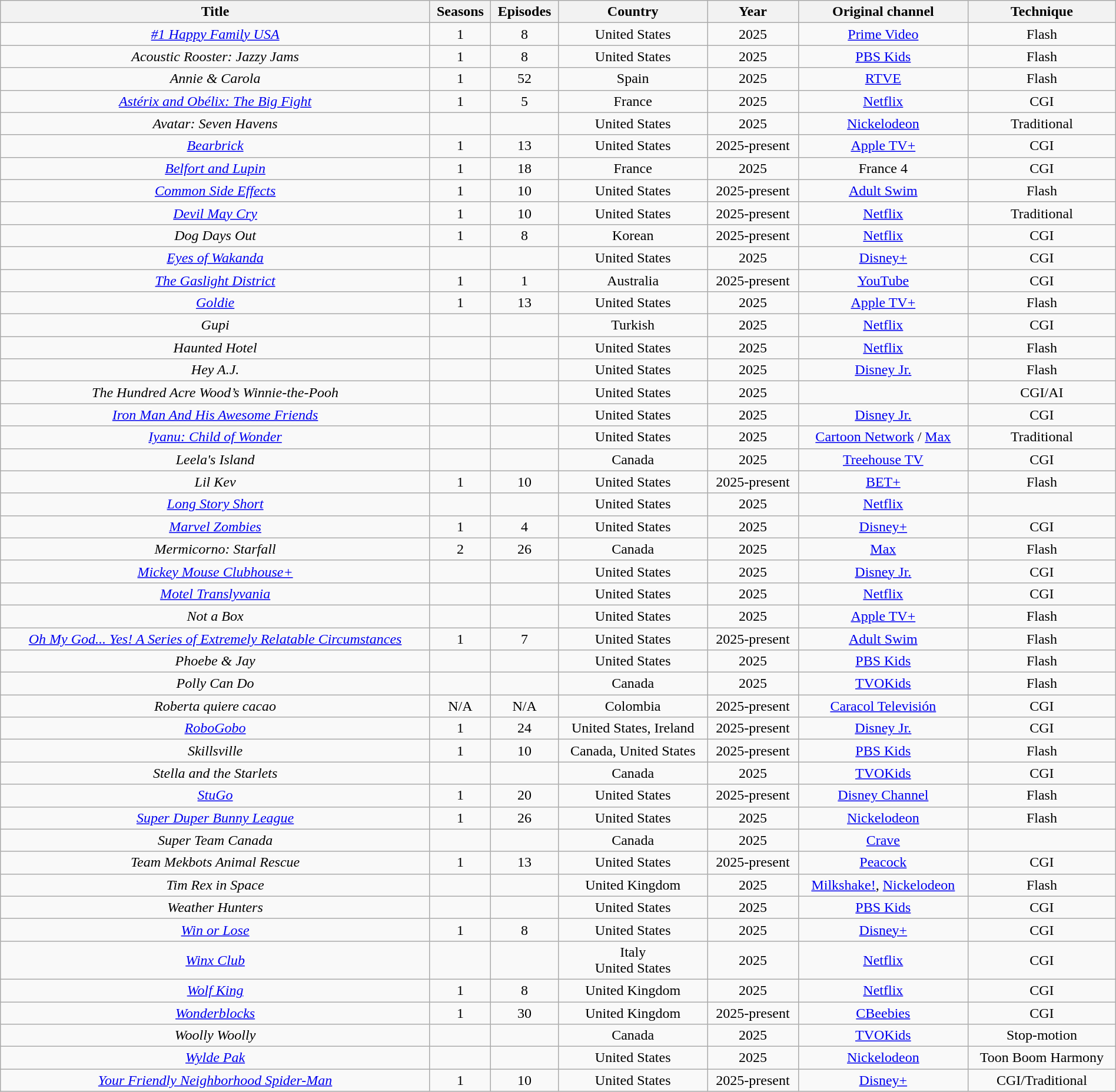<table class="wikitable sortable" style="text-align:center; width:100%;">
<tr>
<th>Title</th>
<th>Seasons</th>
<th>Episodes</th>
<th>Country</th>
<th>Year</th>
<th>Original channel</th>
<th>Technique</th>
</tr>
<tr>
<td><em><a href='#'>#1 Happy Family USA</a></em></td>
<td>1</td>
<td>8</td>
<td>United States</td>
<td>2025</td>
<td><a href='#'>Prime Video</a></td>
<td>Flash</td>
</tr>
<tr>
<td><em>Acoustic Rooster: Jazzy Jams</em></td>
<td>1</td>
<td>8</td>
<td>United States</td>
<td>2025</td>
<td><a href='#'>PBS Kids</a></td>
<td>Flash</td>
</tr>
<tr>
<td><em>Annie & Carola</em></td>
<td>1</td>
<td>52</td>
<td>Spain</td>
<td>2025</td>
<td><a href='#'>RTVE</a></td>
<td>Flash</td>
</tr>
<tr>
<td><em><a href='#'>Astérix and Obélix: The Big Fight</a></em></td>
<td>1</td>
<td>5</td>
<td>France</td>
<td>2025</td>
<td><a href='#'>Netflix</a></td>
<td>CGI</td>
</tr>
<tr>
<td><em>Avatar: Seven Havens</em></td>
<td></td>
<td></td>
<td>United States</td>
<td>2025</td>
<td><a href='#'>Nickelodeon</a></td>
<td>Traditional</td>
</tr>
<tr>
<td><em><a href='#'>Bearbrick</a></em></td>
<td>1</td>
<td>13</td>
<td>United States</td>
<td>2025-present</td>
<td><a href='#'>Apple TV+</a></td>
<td>CGI</td>
</tr>
<tr>
<td><em><a href='#'>Belfort and Lupin</a></em></td>
<td>1</td>
<td>18</td>
<td>France</td>
<td>2025</td>
<td>France 4</td>
<td>CGI</td>
</tr>
<tr>
<td><em><a href='#'>Common Side Effects</a></em></td>
<td>1</td>
<td>10</td>
<td>United States</td>
<td>2025-present</td>
<td><a href='#'>Adult Swim</a></td>
<td>Flash</td>
</tr>
<tr>
<td><em><a href='#'>Devil May Cry</a></em></td>
<td>1</td>
<td>10</td>
<td>United States</td>
<td>2025-present</td>
<td><a href='#'>Netflix</a></td>
<td>Traditional</td>
</tr>
<tr>
<td><em>Dog Days Out</em></td>
<td>1</td>
<td>8</td>
<td>Korean</td>
<td>2025-present</td>
<td><a href='#'>Netflix</a></td>
<td>CGI</td>
</tr>
<tr>
<td><em><a href='#'>Eyes of Wakanda</a></em></td>
<td></td>
<td></td>
<td>United States</td>
<td>2025</td>
<td><a href='#'>Disney+</a></td>
<td>CGI</td>
</tr>
<tr>
<td><em><a href='#'>The Gaslight District</a></em></td>
<td>1</td>
<td>1</td>
<td>Australia</td>
<td>2025-present</td>
<td><a href='#'>YouTube</a></td>
<td>CGI</td>
</tr>
<tr>
<td><em><a href='#'>Goldie</a></em></td>
<td>1</td>
<td>13</td>
<td>United States</td>
<td>2025</td>
<td><a href='#'>Apple TV+</a></td>
<td>Flash</td>
</tr>
<tr>
<td><em>Gupi</em></td>
<td></td>
<td></td>
<td>Turkish</td>
<td>2025</td>
<td><a href='#'>Netflix</a></td>
<td>CGI</td>
</tr>
<tr>
<td><em>Haunted Hotel</em></td>
<td></td>
<td></td>
<td>United States</td>
<td>2025</td>
<td><a href='#'>Netflix</a></td>
<td>Flash</td>
</tr>
<tr>
<td><em>Hey A.J.</em></td>
<td></td>
<td></td>
<td>United States</td>
<td>2025</td>
<td><a href='#'>Disney Jr.</a></td>
<td>Flash</td>
</tr>
<tr>
<td data-sort-value="Hundred Acre Wood’s Winnie-the-Pooh"><em>The Hundred Acre Wood’s Winnie-the-Pooh</em></td>
<td></td>
<td></td>
<td>United States</td>
<td>2025</td>
<td></td>
<td>CGI/AI</td>
</tr>
<tr>
<td><em><a href='#'>Iron Man And His Awesome Friends</a></em></td>
<td></td>
<td></td>
<td>United States</td>
<td>2025</td>
<td><a href='#'>Disney Jr.</a></td>
<td>CGI</td>
</tr>
<tr>
<td><em><a href='#'>Iyanu: Child of Wonder</a></em></td>
<td></td>
<td></td>
<td>United States</td>
<td>2025</td>
<td><a href='#'>Cartoon Network</a> / <a href='#'>Max</a></td>
<td>Traditional</td>
</tr>
<tr>
<td><em>Leela's Island</em></td>
<td></td>
<td></td>
<td>Canada</td>
<td>2025</td>
<td><a href='#'>Treehouse TV</a></td>
<td>CGI</td>
</tr>
<tr>
<td><em>Lil Kev</em></td>
<td>1</td>
<td>10</td>
<td>United States</td>
<td>2025-present</td>
<td><a href='#'>BET+</a></td>
<td>Flash</td>
</tr>
<tr>
<td><em><a href='#'>Long Story Short</a></em></td>
<td></td>
<td></td>
<td>United States</td>
<td>2025</td>
<td><a href='#'>Netflix</a></td>
<td></td>
</tr>
<tr>
<td><em><a href='#'>Marvel Zombies</a></em></td>
<td>1</td>
<td>4</td>
<td>United States</td>
<td>2025</td>
<td><a href='#'>Disney+</a></td>
<td>CGI</td>
</tr>
<tr>
<td><em>Mermicorno: Starfall</em></td>
<td>2</td>
<td>26</td>
<td>Canada</td>
<td>2025</td>
<td><a href='#'>Max</a></td>
<td>Flash</td>
</tr>
<tr>
<td><em><a href='#'>Mickey Mouse Clubhouse+</a></em></td>
<td></td>
<td></td>
<td>United States</td>
<td>2025</td>
<td><a href='#'>Disney Jr.</a></td>
<td>CGI</td>
</tr>
<tr>
<td><em><a href='#'>Motel Translyvania</a></em></td>
<td></td>
<td></td>
<td>United States</td>
<td>2025</td>
<td><a href='#'>Netflix</a></td>
<td>CGI</td>
</tr>
<tr>
<td><em>Not a Box</em></td>
<td></td>
<td></td>
<td>United States</td>
<td>2025</td>
<td><a href='#'>Apple TV+</a></td>
<td>Flash</td>
</tr>
<tr>
<td><em><a href='#'>Oh My God... Yes! A Series of Extremely Relatable Circumstances</a></em></td>
<td>1</td>
<td>7</td>
<td>United States</td>
<td>2025-present</td>
<td><a href='#'>Adult Swim</a></td>
<td>Flash</td>
</tr>
<tr>
<td><em>Phoebe & Jay</em></td>
<td></td>
<td></td>
<td>United States</td>
<td>2025</td>
<td><a href='#'>PBS Kids</a></td>
<td>Flash</td>
</tr>
<tr>
<td><em>Polly Can Do</em></td>
<td></td>
<td></td>
<td>Canada</td>
<td>2025</td>
<td><a href='#'>TVOKids</a></td>
<td>Flash</td>
</tr>
<tr>
<td><em>Roberta quiere cacao</em></td>
<td>N/A</td>
<td>N/A</td>
<td>Colombia</td>
<td>2025-present</td>
<td><a href='#'>Caracol Televisión</a></td>
<td>CGI</td>
</tr>
<tr>
<td><em><a href='#'>RoboGobo</a></em></td>
<td>1</td>
<td>24</td>
<td>United States, Ireland</td>
<td>2025-present</td>
<td><a href='#'>Disney Jr.</a></td>
<td>CGI</td>
</tr>
<tr>
<td><em>Skillsville</em></td>
<td>1</td>
<td>10</td>
<td>Canada, United States</td>
<td>2025-present</td>
<td><a href='#'>PBS Kids</a></td>
<td>Flash</td>
</tr>
<tr>
<td><em>Stella and the Starlets</em></td>
<td></td>
<td></td>
<td>Canada</td>
<td>2025</td>
<td><a href='#'>TVOKids</a></td>
<td>CGI</td>
</tr>
<tr>
<td><em><a href='#'>StuGo</a></em></td>
<td>1</td>
<td>20</td>
<td>United States</td>
<td>2025-present</td>
<td><a href='#'>Disney Channel</a></td>
<td>Flash</td>
</tr>
<tr>
<td><em><a href='#'>Super Duper Bunny League</a></em></td>
<td>1</td>
<td>26</td>
<td>United States</td>
<td>2025</td>
<td><a href='#'>Nickelodeon</a></td>
<td>Flash</td>
</tr>
<tr>
<td><em>Super Team Canada</em></td>
<td></td>
<td></td>
<td>Canada</td>
<td>2025</td>
<td><a href='#'>Crave</a></td>
<td></td>
</tr>
<tr>
<td><em>Team Mekbots Animal Rescue</em></td>
<td>1</td>
<td>13</td>
<td>United States</td>
<td>2025-present</td>
<td><a href='#'>Peacock</a></td>
<td>CGI</td>
</tr>
<tr>
<td><em>Tim Rex in Space</em></td>
<td></td>
<td></td>
<td>United Kingdom</td>
<td>2025</td>
<td><a href='#'>Milkshake!</a>, <a href='#'>Nickelodeon</a></td>
<td>Flash</td>
</tr>
<tr>
<td><em>Weather Hunters</em></td>
<td></td>
<td></td>
<td>United States</td>
<td>2025</td>
<td><a href='#'>PBS Kids</a></td>
<td>CGI</td>
</tr>
<tr>
<td><em><a href='#'>Win or Lose</a></em></td>
<td>1</td>
<td>8</td>
<td>United States</td>
<td>2025</td>
<td><a href='#'>Disney+</a></td>
<td>CGI</td>
</tr>
<tr>
<td><em><a href='#'>Winx Club</a></em></td>
<td></td>
<td></td>
<td>Italy<br>United States</td>
<td>2025</td>
<td><a href='#'>Netflix</a></td>
<td>CGI</td>
</tr>
<tr>
<td><em><a href='#'>Wolf King</a></em></td>
<td>1</td>
<td>8</td>
<td>United Kingdom</td>
<td>2025</td>
<td><a href='#'>Netflix</a></td>
<td>CGI</td>
</tr>
<tr>
<td><em><a href='#'>Wonderblocks</a></em></td>
<td>1</td>
<td>30</td>
<td>United Kingdom</td>
<td>2025-present</td>
<td><a href='#'>CBeebies</a></td>
<td>CGI</td>
</tr>
<tr>
<td><em>Woolly Woolly</em></td>
<td></td>
<td></td>
<td>Canada</td>
<td>2025</td>
<td><a href='#'>TVOKids</a></td>
<td>Stop-motion</td>
</tr>
<tr>
<td><em><a href='#'>Wylde Pak</a></em></td>
<td></td>
<td></td>
<td>United States</td>
<td>2025</td>
<td><a href='#'>Nickelodeon</a></td>
<td>Toon Boom Harmony</td>
</tr>
<tr>
<td><em><a href='#'>Your Friendly Neighborhood Spider-Man</a></em></td>
<td>1</td>
<td>10</td>
<td>United States</td>
<td>2025-present</td>
<td><a href='#'>Disney+</a></td>
<td>CGI/Traditional</td>
</tr>
</table>
